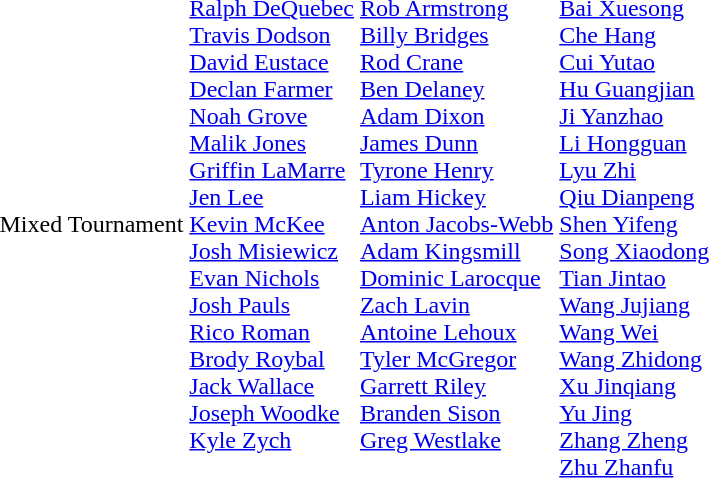<table>
<tr>
<td>Mixed Tournament</td>
<td valign=top><br><a href='#'>Ralph DeQuebec</a><br><a href='#'>Travis Dodson</a><br><a href='#'>David Eustace</a><br><a href='#'>Declan Farmer</a><br><a href='#'>Noah Grove</a><br><a href='#'>Malik Jones</a><br><a href='#'>Griffin LaMarre</a><br><a href='#'>Jen Lee</a><br><a href='#'>Kevin McKee</a><br><a href='#'>Josh Misiewicz</a><br><a href='#'>Evan Nichols</a><br><a href='#'>Josh Pauls</a><br><a href='#'>Rico Roman</a><br><a href='#'>Brody Roybal</a><br><a href='#'>Jack Wallace</a><br><a href='#'>Joseph Woodke</a><br><a href='#'>Kyle Zych</a></td>
<td valign=top><br><a href='#'>Rob Armstrong</a><br><a href='#'>Billy Bridges</a><br><a href='#'>Rod Crane</a><br><a href='#'>Ben Delaney</a><br><a href='#'>Adam Dixon</a><br><a href='#'>James Dunn</a><br><a href='#'>Tyrone Henry</a><br><a href='#'>Liam Hickey</a><br><a href='#'>Anton Jacobs-Webb</a><br><a href='#'>Adam Kingsmill</a><br><a href='#'>Dominic Larocque</a><br><a href='#'>Zach Lavin</a><br><a href='#'>Antoine Lehoux</a><br><a href='#'>Tyler McGregor</a><br><a href='#'>Garrett Riley</a><br><a href='#'>Branden Sison</a><br><a href='#'>Greg Westlake</a></td>
<td valign=top><br><a href='#'>Bai Xuesong</a><br><a href='#'>Che Hang</a><br><a href='#'>Cui Yutao</a><br><a href='#'>Hu Guangjian</a><br><a href='#'>Ji Yanzhao</a><br><a href='#'>Li Hongguan</a><br><a href='#'>Lyu Zhi</a><br><a href='#'>Qiu Dianpeng</a><br><a href='#'>Shen Yifeng</a><br><a href='#'>Song Xiaodong</a><br><a href='#'>Tian Jintao</a><br><a href='#'>Wang Jujiang</a><br><a href='#'>Wang Wei</a><br><a href='#'>Wang Zhidong</a><br><a href='#'>Xu Jinqiang</a><br><a href='#'>Yu Jing</a><br><a href='#'>Zhang Zheng</a><br><a href='#'>Zhu Zhanfu</a></td>
</tr>
</table>
